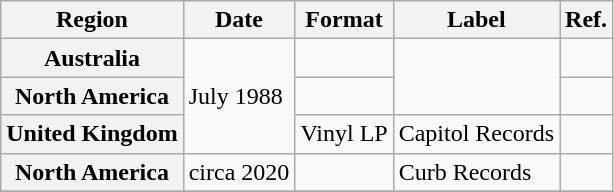<table class="wikitable plainrowheaders">
<tr>
<th scope="col">Region</th>
<th scope="col">Date</th>
<th scope="col">Format</th>
<th scope="col">Label</th>
<th scope="col">Ref.</th>
</tr>
<tr>
<th scope="row">Australia</th>
<td rowspan="3">July 1988</td>
<td></td>
<td rowspan="2"></td>
<td></td>
</tr>
<tr>
<th scope="row">North America</th>
<td></td>
<td></td>
</tr>
<tr>
<th scope="row">United Kingdom</th>
<td>Vinyl LP</td>
<td>Capitol Records</td>
<td></td>
</tr>
<tr>
<th scope="row">North America</th>
<td>circa 2020</td>
<td></td>
<td>Curb Records</td>
<td></td>
</tr>
<tr>
</tr>
</table>
